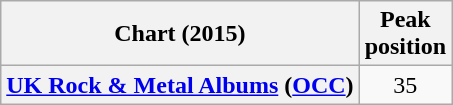<table class="wikitable sortable plainrowheaders" style="text-align:center">
<tr>
<th scope="col">Chart (2015)</th>
<th scope="col">Peak<br>position</th>
</tr>
<tr>
<th scope="row"><a href='#'>UK Rock & Metal Albums</a> (<a href='#'>OCC</a>)</th>
<td>35</td>
</tr>
</table>
